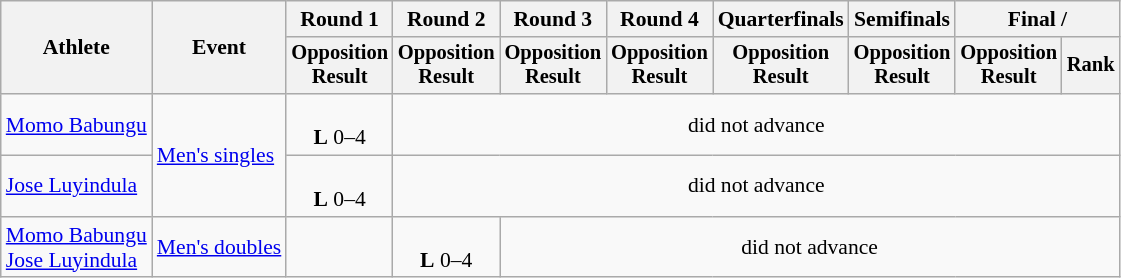<table class="wikitable" style="font-size:90%">
<tr>
<th rowspan="2">Athlete</th>
<th rowspan="2">Event</th>
<th>Round 1</th>
<th>Round 2</th>
<th>Round 3</th>
<th>Round 4</th>
<th>Quarterfinals</th>
<th>Semifinals</th>
<th colspan=2>Final / </th>
</tr>
<tr style="font-size:95%">
<th>Opposition<br>Result</th>
<th>Opposition<br>Result</th>
<th>Opposition<br>Result</th>
<th>Opposition<br>Result</th>
<th>Opposition<br>Result</th>
<th>Opposition<br>Result</th>
<th>Opposition<br>Result</th>
<th>Rank</th>
</tr>
<tr align=center>
<td align=left><a href='#'>Momo Babungu</a></td>
<td align=left rowspan=2><a href='#'>Men's singles</a></td>
<td><br><strong>L</strong> 0–4</td>
<td colspan=7>did not advance</td>
</tr>
<tr align=center>
<td align=left><a href='#'>Jose Luyindula</a></td>
<td><br><strong>L</strong> 0–4</td>
<td colspan=7>did not advance</td>
</tr>
<tr align=center>
<td align=left><a href='#'>Momo Babungu</a><br><a href='#'>Jose Luyindula</a></td>
<td align=left><a href='#'>Men's doubles</a></td>
<td></td>
<td><br><strong>L</strong> 0–4</td>
<td colspan=6>did not advance</td>
</tr>
</table>
